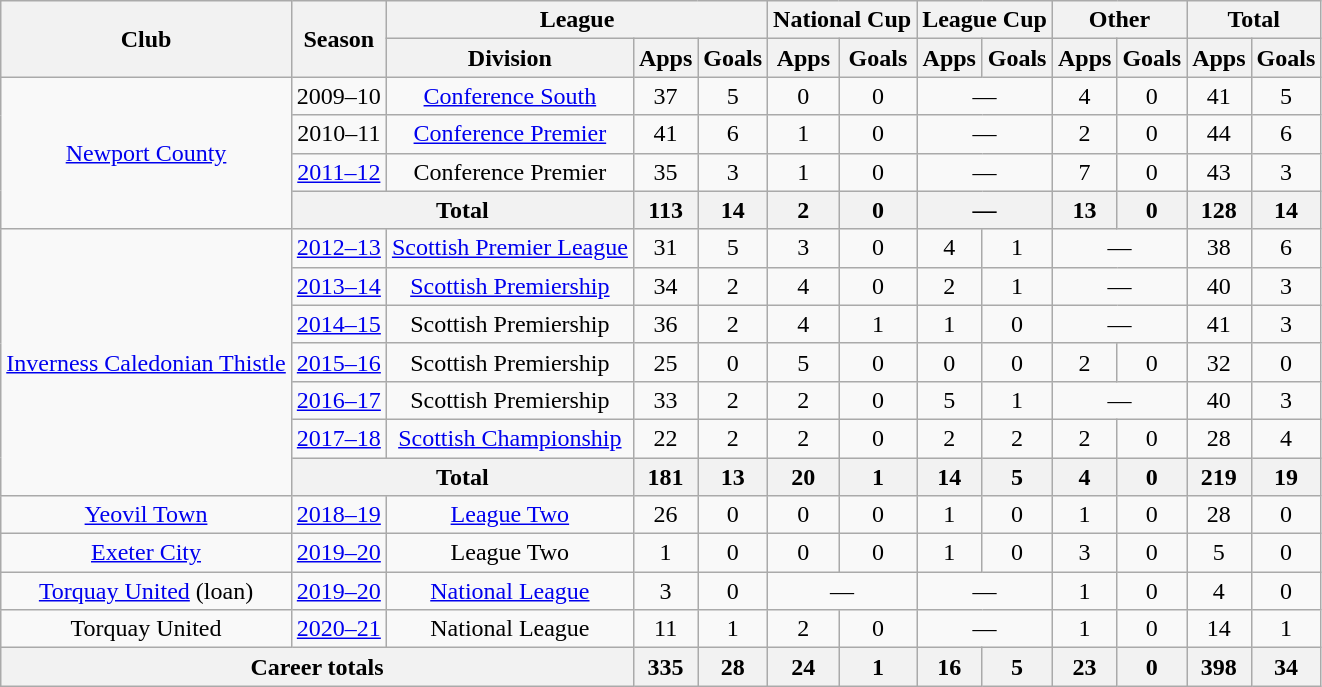<table class="wikitable" style="text-align: center;">
<tr>
<th rowspan="2">Club</th>
<th rowspan="2">Season</th>
<th colspan="3">League</th>
<th colspan="2">National Cup</th>
<th colspan="2">League Cup</th>
<th colspan="2">Other</th>
<th colspan="2">Total</th>
</tr>
<tr>
<th>Division</th>
<th>Apps</th>
<th>Goals</th>
<th>Apps</th>
<th>Goals</th>
<th>Apps</th>
<th>Goals</th>
<th>Apps</th>
<th>Goals</th>
<th>Apps</th>
<th>Goals</th>
</tr>
<tr>
<td rowspan="4"><a href='#'>Newport County</a></td>
<td>2009–10</td>
<td><a href='#'>Conference South</a></td>
<td>37</td>
<td>5</td>
<td>0</td>
<td>0</td>
<td colspan="2">—</td>
<td>4</td>
<td>0</td>
<td>41</td>
<td>5</td>
</tr>
<tr>
<td>2010–11</td>
<td><a href='#'>Conference Premier</a></td>
<td>41</td>
<td>6</td>
<td>1</td>
<td>0</td>
<td colspan="2">—</td>
<td>2</td>
<td>0</td>
<td>44</td>
<td>6</td>
</tr>
<tr>
<td><a href='#'>2011–12</a></td>
<td>Conference Premier</td>
<td>35</td>
<td>3</td>
<td>1</td>
<td>0</td>
<td colspan="2">—</td>
<td>7</td>
<td>0</td>
<td>43</td>
<td>3</td>
</tr>
<tr>
<th colspan="2">Total</th>
<th>113</th>
<th>14</th>
<th>2</th>
<th>0</th>
<th colspan="2">—</th>
<th>13</th>
<th>0</th>
<th>128</th>
<th>14</th>
</tr>
<tr>
<td rowspan="7"><a href='#'>Inverness Caledonian Thistle</a></td>
<td><a href='#'>2012–13</a></td>
<td><a href='#'>Scottish Premier League</a></td>
<td>31</td>
<td>5</td>
<td>3</td>
<td>0</td>
<td>4</td>
<td>1</td>
<td colspan="2">—</td>
<td>38</td>
<td>6</td>
</tr>
<tr>
<td><a href='#'>2013–14</a></td>
<td><a href='#'>Scottish Premiership</a></td>
<td>34</td>
<td>2</td>
<td>4</td>
<td>0</td>
<td>2</td>
<td>1</td>
<td colspan="2">—</td>
<td>40</td>
<td>3</td>
</tr>
<tr>
<td><a href='#'>2014–15</a></td>
<td>Scottish Premiership</td>
<td>36</td>
<td>2</td>
<td>4</td>
<td>1</td>
<td>1</td>
<td>0</td>
<td colspan="2">—</td>
<td>41</td>
<td>3</td>
</tr>
<tr>
<td><a href='#'>2015–16</a></td>
<td>Scottish Premiership</td>
<td>25</td>
<td>0</td>
<td>5</td>
<td>0</td>
<td>0</td>
<td>0</td>
<td>2</td>
<td>0</td>
<td>32</td>
<td>0</td>
</tr>
<tr>
<td><a href='#'>2016–17</a></td>
<td>Scottish Premiership</td>
<td>33</td>
<td>2</td>
<td>2</td>
<td>0</td>
<td>5</td>
<td>1</td>
<td colspan="2">—</td>
<td>40</td>
<td>3</td>
</tr>
<tr>
<td><a href='#'>2017–18</a></td>
<td><a href='#'>Scottish Championship</a></td>
<td>22</td>
<td>2</td>
<td>2</td>
<td>0</td>
<td>2</td>
<td>2</td>
<td>2</td>
<td>0</td>
<td>28</td>
<td>4</td>
</tr>
<tr>
<th colspan=2>Total</th>
<th>181</th>
<th>13</th>
<th>20</th>
<th>1</th>
<th>14</th>
<th>5</th>
<th>4</th>
<th>0</th>
<th>219</th>
<th>19</th>
</tr>
<tr>
<td><a href='#'>Yeovil Town</a></td>
<td><a href='#'>2018–19</a></td>
<td><a href='#'>League Two</a></td>
<td>26</td>
<td>0</td>
<td>0</td>
<td>0</td>
<td>1</td>
<td>0</td>
<td>1</td>
<td>0</td>
<td>28</td>
<td>0</td>
</tr>
<tr>
<td><a href='#'>Exeter City</a></td>
<td><a href='#'>2019–20</a></td>
<td>League Two</td>
<td>1</td>
<td>0</td>
<td>0</td>
<td>0</td>
<td>1</td>
<td>0</td>
<td>3</td>
<td>0</td>
<td>5</td>
<td>0</td>
</tr>
<tr>
<td><a href='#'>Torquay United</a> (loan)</td>
<td><a href='#'>2019–20</a></td>
<td><a href='#'>National League</a></td>
<td>3</td>
<td>0</td>
<td colspan=2>—</td>
<td colspan=2>—</td>
<td>1</td>
<td>0</td>
<td>4</td>
<td>0</td>
</tr>
<tr>
<td>Torquay United</td>
<td><a href='#'>2020–21</a></td>
<td>National League</td>
<td>11</td>
<td>1</td>
<td>2</td>
<td>0</td>
<td colspan=2>—</td>
<td>1</td>
<td>0</td>
<td>14</td>
<td>1</td>
</tr>
<tr>
<th colspan="3">Career totals</th>
<th>335</th>
<th>28</th>
<th>24</th>
<th>1</th>
<th>16</th>
<th>5</th>
<th>23</th>
<th>0</th>
<th>398</th>
<th>34</th>
</tr>
</table>
